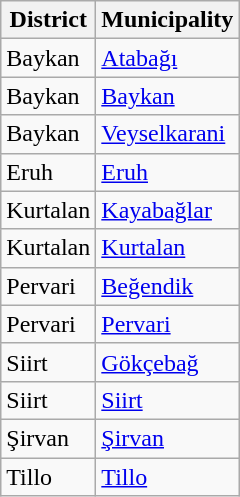<table class="sortable wikitable">
<tr>
<th>District</th>
<th>Municipality</th>
</tr>
<tr>
<td>Baykan</td>
<td><a href='#'>Atabağı</a></td>
</tr>
<tr>
<td>Baykan</td>
<td><a href='#'>Baykan</a></td>
</tr>
<tr>
<td>Baykan</td>
<td><a href='#'>Veyselkarani</a></td>
</tr>
<tr>
<td>Eruh</td>
<td><a href='#'>Eruh</a></td>
</tr>
<tr>
<td>Kurtalan</td>
<td><a href='#'>Kayabağlar</a></td>
</tr>
<tr>
<td>Kurtalan</td>
<td><a href='#'>Kurtalan</a></td>
</tr>
<tr>
<td>Pervari</td>
<td><a href='#'>Beğendik</a></td>
</tr>
<tr>
<td>Pervari</td>
<td><a href='#'>Pervari</a></td>
</tr>
<tr>
<td>Siirt</td>
<td><a href='#'>Gökçebağ</a></td>
</tr>
<tr>
<td>Siirt</td>
<td><a href='#'>Siirt</a></td>
</tr>
<tr>
<td>Şirvan</td>
<td><a href='#'>Şirvan</a></td>
</tr>
<tr>
<td>Tillo</td>
<td><a href='#'>Tillo</a></td>
</tr>
</table>
